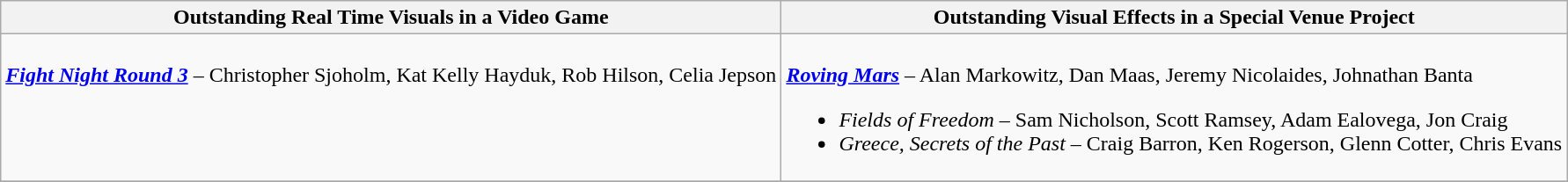<table class=wikitable style="width=100%">
<tr>
<th style="width=50%"><strong>Outstanding Real Time Visuals in a Video Game</strong></th>
<th style="width=50%"><strong>Outstanding Visual Effects in a Special Venue Project</strong></th>
</tr>
<tr>
<td valign="top"><br><strong><em><a href='#'>Fight Night Round 3</a></em></strong> – Christopher Sjoholm, Kat Kelly Hayduk, Rob Hilson, Celia Jepson</td>
<td valign="top"><br><strong><em><a href='#'>Roving Mars</a></em></strong> – Alan Markowitz, Dan Maas, Jeremy Nicolaides, Johnathan Banta<ul><li><em>Fields of Freedom</em> – Sam Nicholson, Scott Ramsey, Adam Ealovega, Jon Craig</li><li><em>Greece, Secrets of the Past</em> – Craig Barron, Ken Rogerson, Glenn Cotter, Chris Evans</li></ul></td>
</tr>
<tr>
</tr>
</table>
